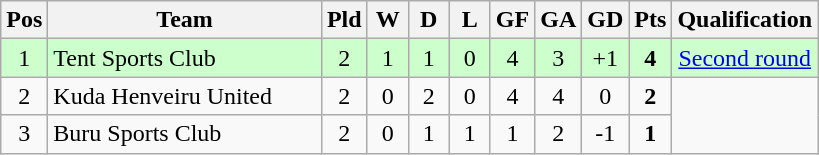<table class="wikitable" style="text-align:center">
<tr>
<th style="width:20px;" abbr="Position">Pos</th>
<th width=175>Team</th>
<th style="width:20px;" abbr="Played">Pld</th>
<th style="width:20px;" abbr="Won">W</th>
<th style="width:20px;" abbr="Drawn">D</th>
<th style="width:20px;" abbr="Lost">L</th>
<th style="width:20px;" abbr="Goals for">GF</th>
<th style="width:20px;" abbr="Goals against">GA</th>
<th style="width:20px;" abbr="Goal difference">GD</th>
<th style="width:20px;" abbr="Points">Pts</th>
<th style="width:20px;">Qualification</th>
</tr>
<tr style="background:#cfc;">
<td>1</td>
<td align=left>Tent Sports Club</td>
<td>2</td>
<td>1</td>
<td>1</td>
<td>0</td>
<td>4</td>
<td>3</td>
<td>+1</td>
<td><strong>4</strong></td>
<td><a href='#'>Second round</a></td>
</tr>
<tr>
<td>2</td>
<td align=left>Kuda Henveiru United</td>
<td>2</td>
<td>0</td>
<td>2</td>
<td>0</td>
<td>4</td>
<td>4</td>
<td>0</td>
<td><strong>2</strong></td>
</tr>
<tr>
<td>3</td>
<td align=left>Buru Sports Club</td>
<td>2</td>
<td>0</td>
<td>1</td>
<td>1</td>
<td>1</td>
<td>2</td>
<td>-1</td>
<td><strong>1</strong></td>
</tr>
</table>
